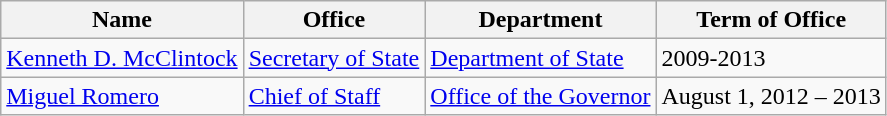<table class="wikitable sortable">
<tr>
<th>Name</th>
<th>Office</th>
<th>Department</th>
<th>Term of Office</th>
</tr>
<tr>
<td><a href='#'>Kenneth D. McClintock</a></td>
<td><a href='#'>Secretary of State</a></td>
<td><a href='#'>Department of State</a></td>
<td>2009-2013</td>
</tr>
<tr>
<td><a href='#'>Miguel Romero</a></td>
<td><a href='#'>Chief of Staff</a></td>
<td><a href='#'>Office of the Governor</a></td>
<td>August 1, 2012 – 2013</td>
</tr>
</table>
